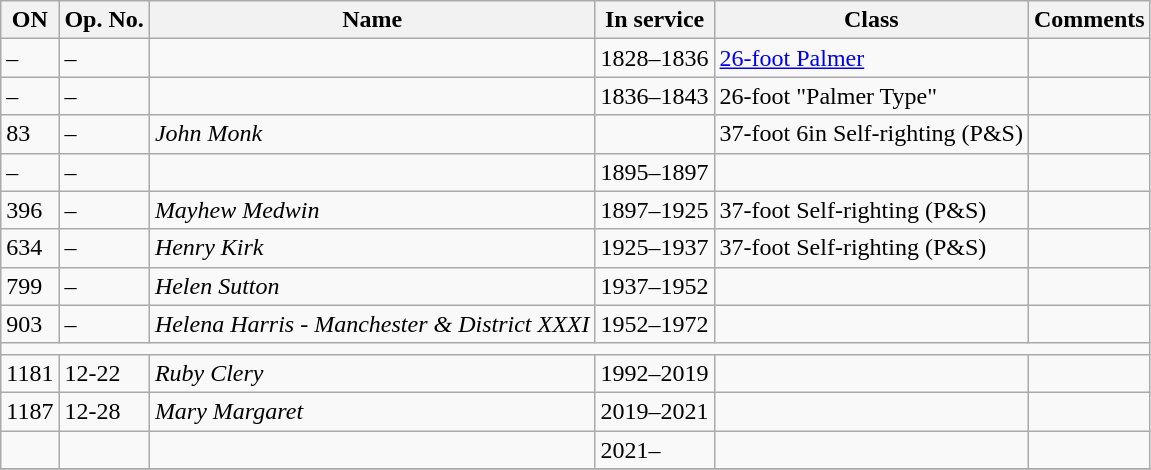<table class="wikitable">
<tr>
<th>ON</th>
<th>Op. No.</th>
<th>Name</th>
<th>In service</th>
<th>Class</th>
<th>Comments</th>
</tr>
<tr>
<td>–</td>
<td>–</td>
<td></td>
<td>1828–1836</td>
<td><a href='#'>26-foot Palmer</a></td>
<td><br></td>
</tr>
<tr>
<td>–</td>
<td>–</td>
<td></td>
<td>1836–1843</td>
<td>26-foot "Palmer Type"</td>
<td><br></td>
</tr>
<tr>
<td>83</td>
<td>–</td>
<td><em>John Monk</em></td>
<td></td>
<td>37-foot 6in Self-righting (P&S)</td>
<td></td>
</tr>
<tr>
<td>–</td>
<td>–</td>
<td></td>
<td>1895–1897</td>
<td></td>
<td></td>
</tr>
<tr>
<td>396</td>
<td>–</td>
<td><em>Mayhew Medwin</em></td>
<td>1897–1925</td>
<td>37-foot Self-righting (P&S)</td>
<td></td>
</tr>
<tr>
<td>634</td>
<td>–</td>
<td><em>Henry Kirk</em></td>
<td>1925–1937</td>
<td>37-foot Self-righting (P&S)</td>
<td></td>
</tr>
<tr>
<td>799</td>
<td>–</td>
<td><em>Helen Sutton</em></td>
<td>1937–1952</td>
<td></td>
<td></td>
</tr>
<tr>
<td>903</td>
<td>–</td>
<td><em>Helena Harris - Manchester & District XXXI</em></td>
<td>1952–1972</td>
<td></td>
<td></td>
</tr>
<tr>
<td colspan=6 style=" text-align: center;"></td>
</tr>
<tr>
<td>1181</td>
<td>12-22</td>
<td><em>Ruby Clery</em></td>
<td>1992–2019</td>
<td></td>
<td></td>
</tr>
<tr>
<td>1187</td>
<td>12-28</td>
<td><em>Mary Margaret</em></td>
<td>2019–2021</td>
<td></td>
<td></td>
</tr>
<tr>
<td></td>
<td></td>
<td></td>
<td>2021–</td>
<td></td>
<td></td>
</tr>
<tr>
</tr>
</table>
